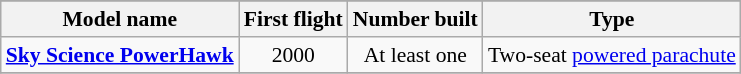<table class="wikitable" align=center style="font-size:90%;">
<tr>
</tr>
<tr style="background:#efefef;">
<th>Model name</th>
<th>First flight</th>
<th>Number built</th>
<th>Type</th>
</tr>
<tr>
<td align=left><strong><a href='#'>Sky Science PowerHawk</a></strong></td>
<td align=center>2000</td>
<td align=center>At least one</td>
<td align=left>Two-seat <a href='#'>powered parachute</a></td>
</tr>
<tr>
</tr>
</table>
